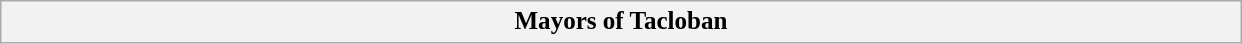<table class=wikitable style="font-size:95%;">
<tr>
<th style="font-size:110%;width:49em;">Mayors of Tacloban</th>
</tr>
</table>
